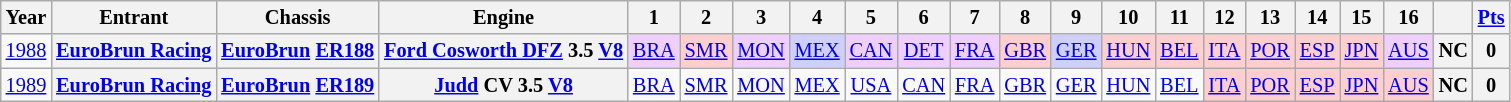<table class="wikitable" style="text-align:center; font-size:85%">
<tr>
<th>Year</th>
<th>Entrant</th>
<th>Chassis</th>
<th>Engine</th>
<th>1</th>
<th>2</th>
<th>3</th>
<th>4</th>
<th>5</th>
<th>6</th>
<th>7</th>
<th>8</th>
<th>9</th>
<th>10</th>
<th>11</th>
<th>12</th>
<th>13</th>
<th>14</th>
<th>15</th>
<th>16</th>
<th></th>
<th><a href='#'>Pts</a></th>
</tr>
<tr>
<td><a href='#'>1988</a></td>
<th nowrap><a href='#'>EuroBrun Racing</a></th>
<th nowrap><a href='#'>EuroBrun</a> <a href='#'>ER188</a></th>
<th nowrap><a href='#'>Ford Cosworth DFZ</a> 3.5 <a href='#'>V8</a></th>
<td style="background:#EFCFFF;"><a href='#'>BRA</a><br></td>
<td style="background:#FFCFCF;"><a href='#'>SMR</a><br></td>
<td style="background:#EFCFFF;"><a href='#'>MON</a><br></td>
<td style="background:#CFCFFF;"><a href='#'>MEX</a><br></td>
<td style="background:#EFCFFF;"><a href='#'>CAN</a><br></td>
<td style="background:#EFCFFF;"><a href='#'>DET</a><br></td>
<td style="background:#EFCFFF;"><a href='#'>FRA</a><br></td>
<td style="background:#FFCFCF;"><a href='#'>GBR</a><br></td>
<td style="background:#CFCFFF;"><a href='#'>GER</a><br></td>
<td style="background:#FFCFCF;"><a href='#'>HUN</a><br></td>
<td style="background:#FFCFCF;"><a href='#'>BEL</a><br></td>
<td style="background:#FFCFCF;"><a href='#'>ITA</a><br></td>
<td style="background:#FFCFCF;"><a href='#'>POR</a><br></td>
<td style="background:#FFCFCF;"><a href='#'>ESP</a><br></td>
<td style="background:#FFCFCF;"><a href='#'>JPN</a><br></td>
<td style="background:#EFCFFF;"><a href='#'>AUS</a><br></td>
<th>NC</th>
<th>0</th>
</tr>
<tr>
<td><a href='#'>1989</a></td>
<th nowrap><a href='#'>EuroBrun Racing</a></th>
<th nowrap><a href='#'>EuroBrun</a> <a href='#'>ER189</a></th>
<th nowrap><a href='#'>Judd</a> CV 3.5 <a href='#'>V8</a></th>
<td><a href='#'>BRA</a></td>
<td><a href='#'>SMR</a></td>
<td><a href='#'>MON</a></td>
<td><a href='#'>MEX</a></td>
<td><a href='#'>USA</a></td>
<td><a href='#'>CAN</a></td>
<td><a href='#'>FRA</a></td>
<td><a href='#'>GBR</a></td>
<td><a href='#'>GER</a></td>
<td><a href='#'>HUN</a></td>
<td><a href='#'>BEL</a></td>
<td style="background:#FFCFCF;"><a href='#'>ITA</a><br></td>
<td style="background:#FFCFCF;"><a href='#'>POR</a><br></td>
<td style="background:#FFCFCF;"><a href='#'>ESP</a><br></td>
<td style="background:#FFCFCF;"><a href='#'>JPN</a><br></td>
<td style="background:#FFCFCF;"><a href='#'>AUS</a><br></td>
<th>NC</th>
<th>0</th>
</tr>
</table>
